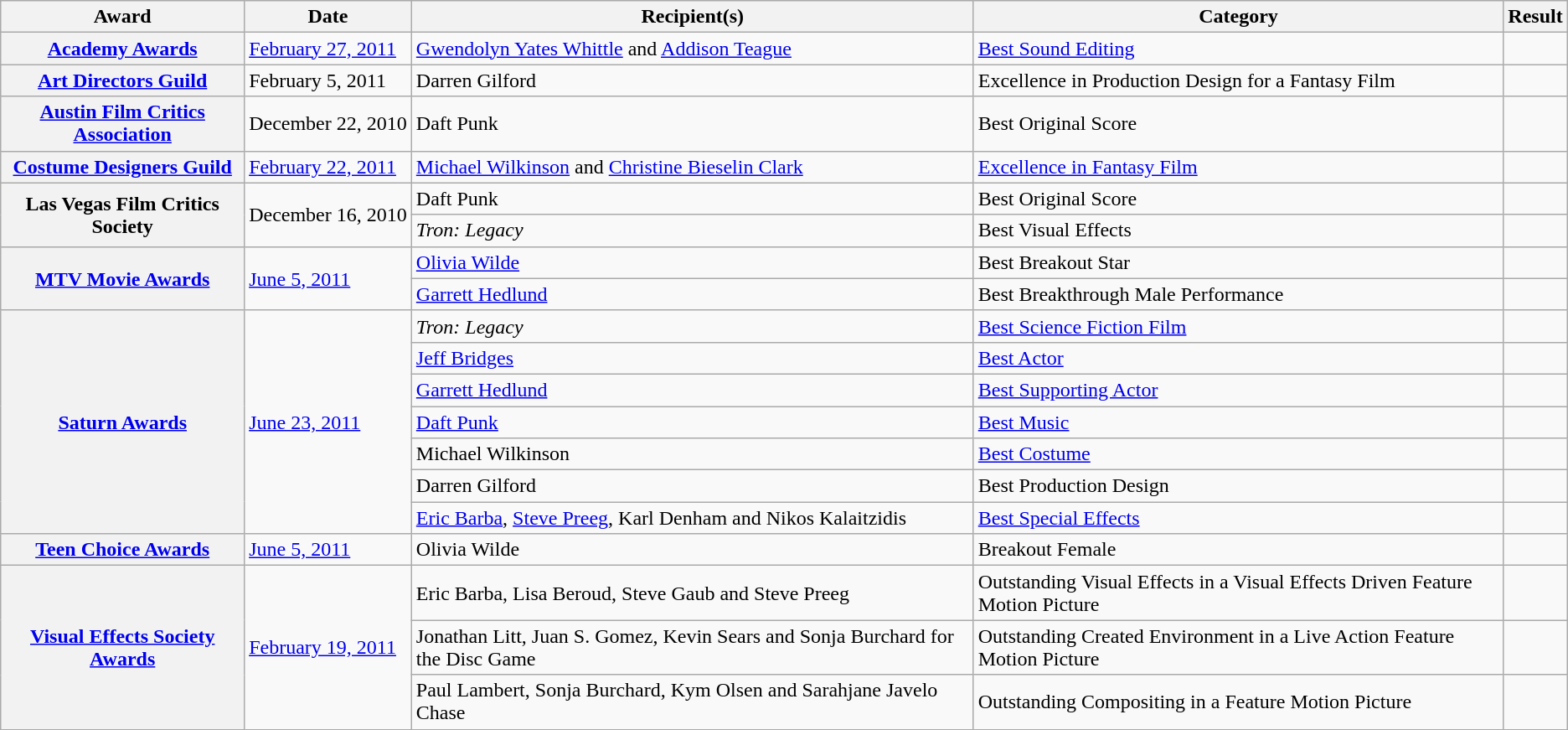<table class="wikitable sortable plainrowheaders">
<tr>
<th scope="col">Award</th>
<th scope="col">Date</th>
<th scope="col">Recipient(s)</th>
<th scope="col">Category</th>
<th scope="col">Result</th>
</tr>
<tr>
<th scope="row"><a href='#'>Academy Awards</a></th>
<td><a href='#'>February 27, 2011</a></td>
<td><a href='#'>Gwendolyn Yates Whittle</a> and <a href='#'>Addison Teague</a></td>
<td><a href='#'>Best Sound Editing</a></td>
<td></td>
</tr>
<tr>
<th scope="row"><a href='#'>Art Directors Guild</a></th>
<td>February 5, 2011</td>
<td>Darren Gilford</td>
<td>Excellence in Production Design for a Fantasy Film</td>
<td></td>
</tr>
<tr>
<th scope="row"><a href='#'>Austin Film Critics Association</a></th>
<td style=white-space:nowrap>December 22, 2010</td>
<td>Daft Punk</td>
<td>Best Original Score</td>
<td></td>
</tr>
<tr>
<th scope="row"><a href='#'>Costume Designers Guild</a></th>
<td><a href='#'>February 22, 2011</a></td>
<td><a href='#'>Michael Wilkinson</a> and <a href='#'>Christine Bieselin Clark</a></td>
<td><a href='#'>Excellence in Fantasy Film</a></td>
<td></td>
</tr>
<tr>
<th scope="row" rowspan=2>Las Vegas Film Critics Society</th>
<td rowspan="2">December 16, 2010</td>
<td>Daft Punk</td>
<td>Best Original Score</td>
<td></td>
</tr>
<tr>
<td><em>Tron: Legacy</em></td>
<td>Best Visual Effects</td>
<td></td>
</tr>
<tr>
<th scope="row" rowspan=2><a href='#'>MTV Movie Awards</a></th>
<td rowspan="2"><a href='#'>June 5, 2011</a></td>
<td><a href='#'>Olivia Wilde</a></td>
<td>Best Breakout Star</td>
<td></td>
</tr>
<tr>
<td><a href='#'>Garrett Hedlund</a></td>
<td>Best Breakthrough Male Performance</td>
<td></td>
</tr>
<tr>
<th scope="row" rowspan="7"><a href='#'>Saturn Awards</a></th>
<td rowspan="7"><a href='#'>June 23, 2011</a></td>
<td><em>Tron: Legacy</em></td>
<td><a href='#'>Best Science Fiction Film</a></td>
<td></td>
</tr>
<tr>
<td><a href='#'>Jeff Bridges</a></td>
<td><a href='#'>Best Actor</a></td>
<td></td>
</tr>
<tr>
<td><a href='#'>Garrett Hedlund</a></td>
<td><a href='#'>Best Supporting Actor</a></td>
<td></td>
</tr>
<tr>
<td><a href='#'>Daft Punk</a></td>
<td><a href='#'>Best Music</a></td>
<td></td>
</tr>
<tr>
<td>Michael Wilkinson</td>
<td><a href='#'>Best Costume</a></td>
<td></td>
</tr>
<tr>
<td>Darren Gilford</td>
<td>Best Production Design</td>
<td></td>
</tr>
<tr>
<td><a href='#'>Eric Barba</a>, <a href='#'>Steve Preeg</a>, Karl Denham and Nikos Kalaitzidis</td>
<td><a href='#'>Best Special Effects</a></td>
<td></td>
</tr>
<tr>
<th scope="row"><a href='#'>Teen Choice Awards</a></th>
<td><a href='#'>June 5, 2011</a></td>
<td>Olivia Wilde</td>
<td>Breakout Female</td>
<td></td>
</tr>
<tr>
<th scope="row" rowspan="3"><a href='#'>Visual Effects Society Awards</a></th>
<td rowspan="3"><a href='#'>February 19, 2011</a></td>
<td>Eric Barba, Lisa Beroud, Steve Gaub and Steve Preeg</td>
<td>Outstanding Visual Effects in a Visual Effects Driven Feature Motion Picture</td>
<td></td>
</tr>
<tr>
<td>Jonathan Litt, Juan S. Gomez, Kevin Sears and Sonja Burchard for the Disc Game</td>
<td>Outstanding Created Environment in a Live Action Feature Motion Picture</td>
<td></td>
</tr>
<tr>
<td>Paul Lambert, Sonja Burchard, Kym Olsen and Sarahjane Javelo Chase</td>
<td>Outstanding Compositing in a Feature Motion Picture</td>
<td></td>
</tr>
</table>
